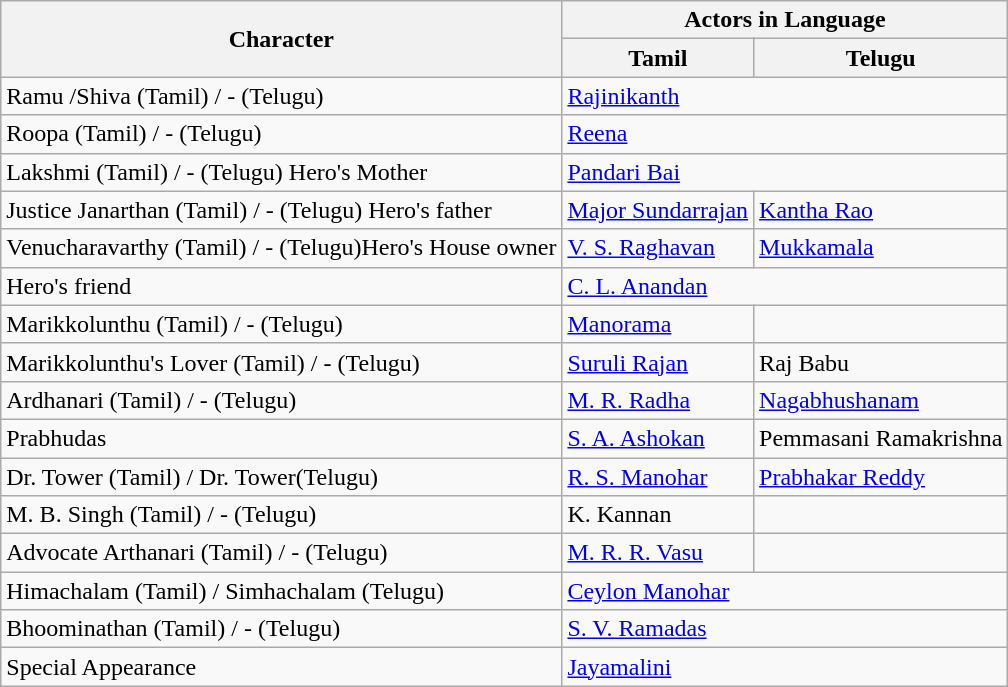<table class="wikitable">
<tr>
<th rowspan="2">Character</th>
<th colspan="2">Actors in Language</th>
</tr>
<tr>
<th>Tamil</th>
<th>Telugu</th>
</tr>
<tr>
<td>Ramu /Shiva (Tamil) / - (Telugu)</td>
<td ! colspan="2"><a href='#'>Rajinikanth</a></td>
</tr>
<tr>
<td>Roopa (Tamil) / - (Telugu)</td>
<td ! colspan="2"><a href='#'>Reena</a></td>
</tr>
<tr>
<td>Lakshmi (Tamil) / - (Telugu) Hero's Mother</td>
<td ! colspan="2"><a href='#'>Pandari Bai</a></td>
</tr>
<tr>
<td>Justice Janarthan (Tamil) / - (Telugu) Hero's father</td>
<td><a href='#'>Major Sundarrajan</a></td>
<td><a href='#'>Kantha Rao</a></td>
</tr>
<tr>
<td>Venucharavarthy (Tamil) / - (Telugu)Hero's House owner</td>
<td><a href='#'>V. S. Raghavan</a></td>
<td><a href='#'>Mukkamala</a></td>
</tr>
<tr>
<td>Hero's friend</td>
<td ! colspan="2"><a href='#'>C. L. Anandan</a></td>
</tr>
<tr>
<td>Marikkolunthu (Tamil) / - (Telugu)</td>
<td><a href='#'>Manorama</a></td>
<td></td>
</tr>
<tr>
<td>Marikkolunthu's Lover (Tamil) / - (Telugu)</td>
<td><a href='#'>Suruli Rajan</a></td>
<td>Raj Babu</td>
</tr>
<tr>
<td>Ardhanari (Tamil) / - (Telugu)</td>
<td><a href='#'>M. R. Radha</a></td>
<td><a href='#'>Nagabhushanam</a></td>
</tr>
<tr>
<td>Prabhudas</td>
<td><a href='#'>S. A. Ashokan</a></td>
<td>Pemmasani Ramakrishna</td>
</tr>
<tr>
<td>Dr. Tower (Tamil) / Dr. Tower(Telugu)</td>
<td><a href='#'>R. S. Manohar</a></td>
<td><a href='#'>Prabhakar Reddy</a></td>
</tr>
<tr>
<td>M. B. Singh (Tamil) / - (Telugu)</td>
<td>K. Kannan</td>
<td></td>
</tr>
<tr>
<td>Advocate Arthanari (Tamil) / - (Telugu)</td>
<td><a href='#'>M. R. R. Vasu</a></td>
<td></td>
</tr>
<tr>
<td>Himachalam (Tamil) / Simhachalam (Telugu)</td>
<td colspan="2" !><a href='#'>Ceylon Manohar</a></td>
</tr>
<tr>
<td>Bhoominathan (Tamil) / - (Telugu)</td>
<td ! colspan="2"><a href='#'>S. V. Ramadas</a></td>
</tr>
<tr>
<td>Special Appearance</td>
<td ! colspan="2"><a href='#'>Jayamalini</a></td>
</tr>
</table>
